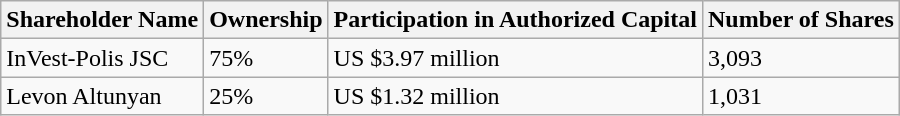<table class="wikitable">
<tr>
<th>Shareholder Name</th>
<th>Ownership</th>
<th>Participation in Authorized Capital</th>
<th>Number of Shares</th>
</tr>
<tr>
<td>InVest-Polis JSC</td>
<td>75%</td>
<td>US $3.97 million</td>
<td>3,093</td>
</tr>
<tr>
<td>Levon Altunyan</td>
<td>25%</td>
<td>US $1.32 million</td>
<td>1,031</td>
</tr>
</table>
